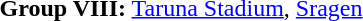<table>
<tr>
<td><strong>Group VIII:</strong> <a href='#'>Taruna Stadium</a>, <a href='#'>Sragen</a><br></td>
</tr>
</table>
